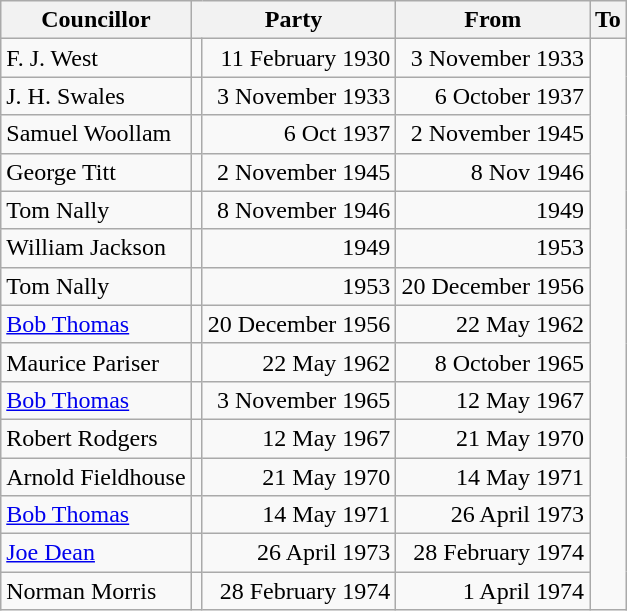<table class=wikitable>
<tr>
<th>Councillor</th>
<th colspan=2>Party</th>
<th>From</th>
<th>To</th>
</tr>
<tr>
<td>F. J. West</td>
<td></td>
<td align=right>11 February 1930</td>
<td align=right>3 November 1933</td>
</tr>
<tr>
<td>J. H. Swales</td>
<td></td>
<td align=right>3 November 1933</td>
<td align=right>6 October 1937</td>
</tr>
<tr>
<td>Samuel Woollam</td>
<td></td>
<td align=right>6 Oct 1937</td>
<td align=right>2 November 1945</td>
</tr>
<tr>
<td>George Titt</td>
<td></td>
<td align=right>2 November 1945</td>
<td align=right>8 Nov 1946</td>
</tr>
<tr>
<td>Tom Nally</td>
<td></td>
<td align=right>8 November 1946</td>
<td align=right>1949</td>
</tr>
<tr>
<td>William Jackson</td>
<td></td>
<td align=right>1949</td>
<td align=right>1953</td>
</tr>
<tr>
<td>Tom Nally</td>
<td></td>
<td align=right>1953</td>
<td align=right>20 December 1956</td>
</tr>
<tr>
<td><a href='#'>Bob Thomas</a></td>
<td></td>
<td align=right>20 December 1956</td>
<td align=right>22 May 1962</td>
</tr>
<tr>
<td>Maurice Pariser</td>
<td></td>
<td align=right>22 May 1962</td>
<td align=right>8 October 1965</td>
</tr>
<tr>
<td><a href='#'>Bob Thomas</a></td>
<td></td>
<td align=right>3 November 1965</td>
<td align=right>12 May 1967</td>
</tr>
<tr>
<td>Robert Rodgers</td>
<td></td>
<td align=right>12 May 1967</td>
<td align=right>21 May 1970</td>
</tr>
<tr>
<td>Arnold Fieldhouse</td>
<td></td>
<td align=right>21 May 1970</td>
<td align=right>14 May 1971</td>
</tr>
<tr>
<td><a href='#'>Bob Thomas</a></td>
<td></td>
<td align=right>14 May 1971</td>
<td align=right>26 April 1973</td>
</tr>
<tr>
<td><a href='#'>Joe Dean</a></td>
<td></td>
<td align=right>26 April 1973</td>
<td align=right>28 February 1974</td>
</tr>
<tr>
<td>Norman Morris</td>
<td></td>
<td align=right>28 February 1974</td>
<td align=right>1 April 1974</td>
</tr>
</table>
